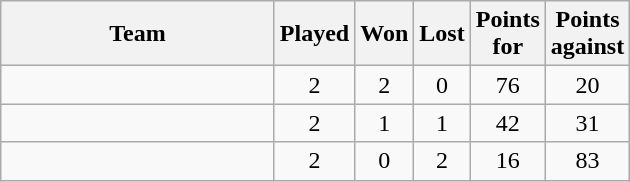<table class="wikitable" style="text-align:center;">
<tr>
<th width=175>Team</th>
<th width=20>Played</th>
<th width=20>Won</th>
<th width=20>Lost</th>
<th width=20>Points for</th>
<th width=20>Points against</th>
</tr>
<tr>
<td align=left></td>
<td>2</td>
<td>2</td>
<td>0</td>
<td>76</td>
<td>20</td>
</tr>
<tr>
<td align=left></td>
<td>2</td>
<td>1</td>
<td>1</td>
<td>42</td>
<td>31</td>
</tr>
<tr>
<td align=left></td>
<td>2</td>
<td>0</td>
<td>2</td>
<td>16</td>
<td>83</td>
</tr>
</table>
